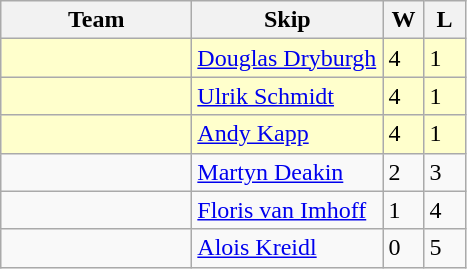<table class="wikitable">
<tr>
<th width="120">Team</th>
<th width="120">Skip</th>
<th width="20">W</th>
<th width="20">L</th>
</tr>
<tr bgcolor="#ffffcc">
<td></td>
<td><a href='#'>Douglas Dryburgh</a></td>
<td>4</td>
<td>1</td>
</tr>
<tr bgcolor="#ffffcc">
<td></td>
<td><a href='#'>Ulrik Schmidt</a></td>
<td>4</td>
<td>1</td>
</tr>
<tr bgcolor="#ffffcc">
<td></td>
<td><a href='#'>Andy Kapp</a></td>
<td>4</td>
<td>1</td>
</tr>
<tr>
<td></td>
<td><a href='#'>Martyn Deakin</a></td>
<td>2</td>
<td>3</td>
</tr>
<tr>
<td></td>
<td><a href='#'>Floris van Imhoff</a></td>
<td>1</td>
<td>4</td>
</tr>
<tr>
<td></td>
<td><a href='#'>Alois Kreidl</a></td>
<td>0</td>
<td>5</td>
</tr>
</table>
